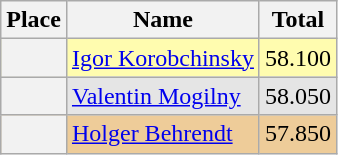<table class="wikitable sortable">
<tr>
<th>Place</th>
<th>Name</th>
<th>Total</th>
</tr>
<tr align="left" valign="top" bgcolor=fffcaf>
<th></th>
<td align="left"> <a href='#'>Igor Korobchinsky</a></td>
<td align="left">58.100</td>
</tr>
<tr align="left" valign="top" bgcolor=e5e5e5>
<th></th>
<td align="left"> <a href='#'>Valentin Mogilny</a></td>
<td align="left">58.050</td>
</tr>
<tr align="left" valign="top" bgcolor=eecc99>
<th></th>
<td align="left"> <a href='#'>Holger Behrendt</a></td>
<td align="left">57.850</td>
</tr>
</table>
